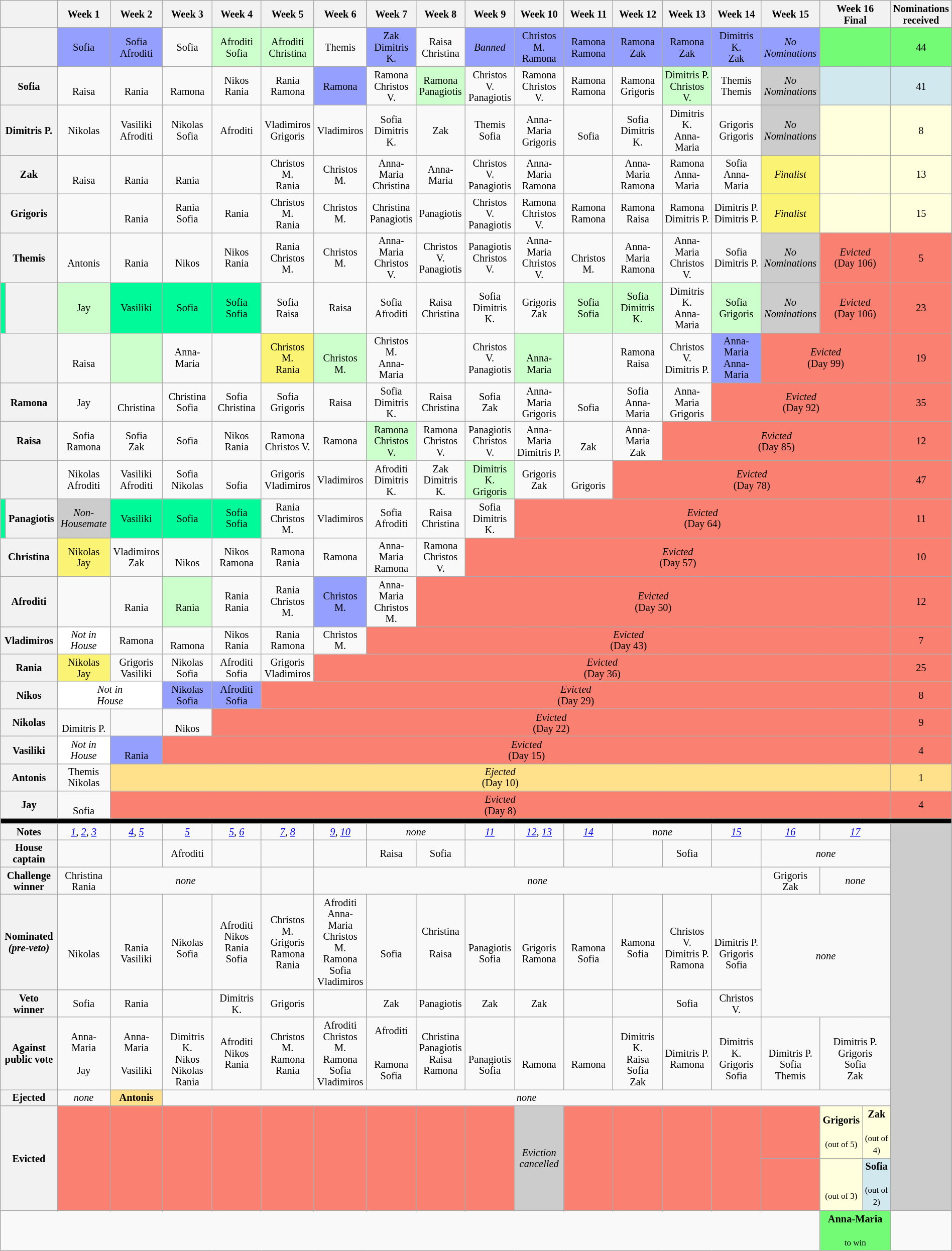<table class="wikitable" style="text-align:center; width:100%; font-size:85%; line-height:15px;">
<tr>
<th colspan="2" style="width:5%;"></th>
<th style="width:5%;">Week 1</th>
<th style="width:5%;">Week 2</th>
<th style="width:5%;">Week 3</th>
<th style="width:5%;">Week 4</th>
<th style="width:5%;">Week 5</th>
<th style="width:5%;">Week 6</th>
<th style="width:5%;">Week 7</th>
<th style="width:5%;">Week 8</th>
<th style="width:5%;">Week 9</th>
<th style="width:5%;">Week 10</th>
<th style="width:5%;">Week 11</th>
<th style="width:5%;">Week 12</th>
<th style="width:5%;">Week 13</th>
<th style="width:5%;">Week 14</th>
<th style="width:5%;">Week 15</th>
<th colspan="2" style="width:5%;">Week 16<br>Final</th>
<th style="width:1%;">Nominations<br>received</th>
</tr>
<tr>
<th colspan="2"></th>
<td style="background:#959FFD">Sofia<br></td>
<td style="background:#959FFD">Sofia<br>Afroditi</td>
<td>Sofia<br></td>
<td style="background:#CFC;">Afroditi<br>Sofia</td>
<td style="background:#CFC;">Afroditi<br>Christina</td>
<td>Themis</td>
<td style="background:#959FFD">Zak<br>Dimitris K.</td>
<td>Raisa<br>Christina</td>
<td style="background:#959FFD"><em>Banned</em></td>
<td style="background:#959FFD">Christos M.<br>Ramona</td>
<td style="background:#959FFD">Ramona<br>Ramona</td>
<td style="background:#959FFD">Ramona<br>Zak</td>
<td style="background:#959FFD">Ramona<br>Zak</td>
<td style="background:#959FFD">Dimitris K.<br>Zak</td>
<td style="background:#959FFD"><em>No<br>Nominations</em></td>
<td colspan="2" style="background:#73FB76;"></td>
<td style="background:#73FB76;">44</td>
</tr>
<tr>
<th colspan="2">Sofia</th>
<td><br>Raisa</td>
<td><br>Rania</td>
<td> <br>Ramona</td>
<td>Nikos<br>Rania</td>
<td>Rania<br>Ramona</td>
<td style="background:#959FFD">Ramona</td>
<td>Ramona<br>Christos V.</td>
<td style="background:#CFC;">Ramona<br>Panagiotis</td>
<td>Christos V.<br>Panagiotis</td>
<td>Ramona<br>Christos V.</td>
<td>Ramona<br>Ramona</td>
<td>Ramona<br>Grigoris</td>
<td style="background:#CFC;">Dimitris P.<br>Christos V.</td>
<td>Themis<br>Themis</td>
<td style="background:#CCCCCC;"><em>No<br>Nominations</em></td>
<td colspan="2" style="background:#D1E8EF;"></td>
<td style="background:#D1E8EF;">41</td>
</tr>
<tr>
<th colspan="2">Dimitris P.</th>
<td>Nikolas<br></td>
<td>Vasiliki<br>Afroditi</td>
<td>Nikolas<br>Sofia</td>
<td>Afroditi<br></td>
<td>Vladimiros<br>Grigoris</td>
<td>Vladimiros</td>
<td>Sofia<br>Dimitris K.</td>
<td>Zak<br></td>
<td>Themis<br>Sofia</td>
<td>Anna-Maria<br>Grigoris</td>
<td><br>Sofia</td>
<td>Sofia<br>Dimitris K.</td>
<td>Dimitris K.<br>Anna-Maria</td>
<td>Grigoris<br>Grigoris</td>
<td style="background:#CCCCCC;"><em>No<br>Nominations</em></td>
<td colspan="2" style="background:#ffffdd;"></td>
<td style="background:#ffffdd;">8</td>
</tr>
<tr>
<th colspan="2">Zak</th>
<td><br>Raisa</td>
<td><br>Rania</td>
<td><br>Rania</td>
<td><br></td>
<td>Christos M.<br>Rania</td>
<td>Christos M.</td>
<td>Anna-Maria<br>Christina</td>
<td>Anna-Maria<br></td>
<td>Christos V.<br>Panagiotis</td>
<td>Anna-Maria<br>Ramona</td>
<td><br></td>
<td>Anna-Maria<br>Ramona</td>
<td>Ramona<br>Anna-Maria</td>
<td>Sofia<br>Anna-Maria</td>
<td style="background:#FBF373;"><em>Finalist</em></td>
<td colspan="2" style="background:#ffffdd;"></td>
<td style="background:#ffffdd;">13</td>
</tr>
<tr>
<th colspan="2">Grigoris</th>
<td><br></td>
<td><br>Rania</td>
<td>Rania<br>Sofia</td>
<td>Rania<br></td>
<td>Christos M.<br>Rania</td>
<td>Christos M.</td>
<td>Christina<br>Panagiotis</td>
<td>Panagiotis<br></td>
<td>Christos V.<br>Panagiotis</td>
<td>Ramona<br>Christos V.</td>
<td>Ramona<br>Ramona</td>
<td>Ramona<br>Raisa</td>
<td>Ramona<br>Dimitris P.</td>
<td>Dimitris P.<br>Dimitris P.</td>
<td style="background:#FBF373;"><em>Finalist</em></td>
<td colspan="2" style="background:#ffffdd;"></td>
<td style="background:#ffffdd;">15</td>
</tr>
<tr>
<th colspan="2">Themis</th>
<td><br>Antonis</td>
<td><br>Rania</td>
<td><br>Nikos</td>
<td>Nikos<br>Rania</td>
<td>Rania<br>Christos M.</td>
<td>Christos M.</td>
<td>Anna-Maria<br>Christos V.</td>
<td>Christos V.<br>Panagiotis</td>
<td>Panagiotis<br>Christos V.</td>
<td>Anna-Maria<br>Christos V.</td>
<td><br>Christos M.</td>
<td>Anna-Maria<br>Ramona</td>
<td>Anna-Maria<br>Christos V.</td>
<td>Sofia<br>Dimitris P.</td>
<td style="background:#CCCCCC;"><em>No<br>Nominations</em></td>
<td style="background:#FA8072" colspan="2"><em>Evicted</em><br>(Day 106)</td>
<td style="background:#FA8072">5</td>
</tr>
<tr>
<td style="background:#00FA9A"></td>
<th></th>
<td style="background:#CFC;">Jay<br></td>
<td style="background:#00FA9A">Vasiliki<br></td>
<td style="background:#00FA9A">Sofia<br></td>
<td style="background:#00FA9A">Sofia<br>Sofia</td>
<td>Sofia<br>Raisa</td>
<td>Raisa</td>
<td>Sofia<br>Afroditi</td>
<td>Raisa<br>Christina</td>
<td>Sofia<br>Dimitris K.</td>
<td>Grigoris<br>Zak</td>
<td style="background:#CFC;">Sofia<br>Sofia</td>
<td style="background:#CFC;">Sofia<br>Dimitris K.</td>
<td>Dimitris K.<br>Anna-Maria</td>
<td style="background:#CFC;">Sofia<br>Grigoris</td>
<td style="background:#CCCCCC;"><em>No<br>Nominations</em></td>
<td style="background:#FA8072" colspan="2"><em>Evicted</em><br>(Day 106)</td>
<td style="background:#FA8072">23</td>
</tr>
<tr>
<th colspan="2"></th>
<td><br>Raisa</td>
<td style="background:#CFC;"><br></td>
<td>Anna-Maria<br></td>
<td><br></td>
<td style="background:#FBF373;">Christos M.<br>Rania</td>
<td style="background:#CFC;"><br>Christos M.</td>
<td>Christos M.<br>Anna-Maria</td>
<td><br></td>
<td>Christos V.<br>Panagiotis</td>
<td style="background:#CFC;"><br>Anna-Maria</td>
<td><br></td>
<td>Ramona<br>Raisa</td>
<td>Christos V.<br>Dimitris P.</td>
<td style="background:#959FFD">Anna-Maria<br>Anna-Maria</td>
<td style="background:#FA8072" colspan="3"><em>Evicted</em><br>(Day 99)</td>
<td style="background:#FA8072">19</td>
</tr>
<tr>
<th colspan="2">Ramona</th>
<td>Jay<br></td>
<td><br>Christina</td>
<td>Christina<br>Sofia</td>
<td>Sofia<br>Christina</td>
<td>Sofia<br>Grigoris</td>
<td>Raisa</td>
<td>Sofia<br>Dimitris K.</td>
<td>Raisa<br>Christina</td>
<td>Sofia<br>Zak</td>
<td>Anna-Maria<br>Grigoris</td>
<td><br>Sofia</td>
<td>Sofia<br>Anna-Maria</td>
<td>Anna-Maria<br>Grigoris</td>
<td style="background:#FA8072" colspan="4"><em>Evicted</em><br>(Day 92)</td>
<td style="background:#FA8072">35</td>
</tr>
<tr>
<th colspan="2">Raisa</th>
<td>Sofia<br>Ramona</td>
<td>Sofia<br>Zak</td>
<td>Sofia<br></td>
<td>Nikos<br>Rania</td>
<td>Ramona<br>Christos V.</td>
<td>Ramona</td>
<td style="background:#CFC;">Ramona<br>Christos V.</td>
<td>Ramona<br>Christos V.</td>
<td>Panagiotis<br>Christos V.</td>
<td>Anna-Maria<br>Dimitris P.</td>
<td><br>Zak</td>
<td>Anna-Maria<br>Zak</td>
<td style="background:#FA8072" colspan="5"><em>Evicted</em><br>(Day 85)</td>
<td style="background:#FA8072">12</td>
</tr>
<tr>
<th colspan="2"></th>
<td>Nikolas<br>Afroditi</td>
<td>Vasiliki<br>Afroditi</td>
<td>Sofia<br>Nikolas</td>
<td><br>Sofia</td>
<td>Grigoris<br>Vladimiros</td>
<td>Vladimiros</td>
<td>Afroditi<br>Dimitris K.</td>
<td>Zak<br>Dimitris K.</td>
<td style="background:#CFC;">Dimitris K.<br>Grigoris</td>
<td>Grigoris<br>Zak</td>
<td><br>Grigoris</td>
<td style="background:#FA8072" colspan="6"><em>Evicted</em><br>(Day 78)</td>
<td style="background:#FA8072">47</td>
</tr>
<tr>
<td style="background:#00FA9A"></td>
<th>Panagiotis</th>
<td style="background:#CCC"><em>Non-<br>Housemate</em></td>
<td style="background:#00FA9A">Vasiliki<br></td>
<td style="background:#00FA9A">Sofia<br></td>
<td style="background:#00FA9A">Sofia<br>Sofia</td>
<td>Rania<br>Christos M.</td>
<td>Vladimiros</td>
<td>Sofia<br>Afroditi</td>
<td>Raisa<br>Christina</td>
<td>Sofia<br>Dimitris K.</td>
<td style="background:#FA8072" colspan="8"><em>Evicted</em><br>(Day 64)</td>
<td style="background:#FA8072">11</td>
</tr>
<tr>
<th colspan="2">Christina</th>
<td style="background:#FBF373;">Nikolas<br>Jay</td>
<td>Vladimiros<br>Zak</td>
<td><br>Nikos</td>
<td>Nikos<br>Ramona</td>
<td>Ramona<br>Rania</td>
<td>Ramona</td>
<td>Anna-Maria<br>Ramona</td>
<td>Ramona<br>Christos V.</td>
<td style="background:#FA8072" colspan="9"><em>Evicted</em><br>(Day 57)</td>
<td style="background:#FA8072">10</td>
</tr>
<tr>
<th colspan="2">Afroditi</th>
<td><br></td>
<td><br>Rania</td>
<td style="background:#CFC;"><br>Rania</td>
<td>Rania<br>Rania</td>
<td>Rania<br>Christos M.</td>
<td style="background:#959FFD">Christos M.</td>
<td>Anna-Maria<br>Christos M.</td>
<td style="background:#FA8072" colspan="10"><em>Evicted</em><br>(Day 50)</td>
<td style="background:#FA8072">12</td>
</tr>
<tr>
<th colspan="2">Vladimiros</th>
<td style="background:white;"><em>Not in<br>House</em></td>
<td>Ramona<br></td>
<td><br>Ramona</td>
<td>Nikos<br>Rania</td>
<td>Rania<br>Ramona</td>
<td>Christos M.</td>
<td style="background:#FA8072" colspan="11"><em>Evicted</em><br>(Day 43)</td>
<td style="background:#FA8072">7</td>
</tr>
<tr>
<th colspan="2">Rania</th>
<td style="background:#FBF373;">Nikolas<br>Jay</td>
<td>Grigoris<br>Vasiliki</td>
<td>Nikolas<br>Sofia</td>
<td>Afroditi<br>Sofia</td>
<td>Grigoris<br>Vladimiros</td>
<td style="background:#FA8072" colspan="12"><em>Evicted</em><br>(Day 36)</td>
<td style="background:#FA8072">25</td>
</tr>
<tr>
<th colspan="2">Nikos</th>
<td colspan="2" style="background:white;"><em>Not in<br>House</em></td>
<td style="background:#959FFD">Nikolas<br>Sofia</td>
<td style="background:#959FFD">Afroditi<br>Sofia</td>
<td style="background:#FA8072" colspan="13"><em>Evicted</em><br>(Day 29)</td>
<td style="background:#FA8072">8</td>
</tr>
<tr>
<th colspan="2">Nikolas</th>
<td><br>Dimitris P.</td>
<td><br></td>
<td><br>Nikos</td>
<td style="background:#FA8072" colspan="14"><em>Evicted</em><br>(Day 22)</td>
<td style="background:#FA8072">9</td>
</tr>
<tr>
<th colspan="2">Vasiliki</th>
<td style="background:white;"><em>Not in<br>House</em></td>
<td style="background:#959FFD"><br>Rania</td>
<td style="background:#FA8072" colspan="15"><em>Evicted</em><br>(Day 15)</td>
<td style="background:#FA8072">4</td>
</tr>
<tr>
<th colspan="2">Antonis</th>
<td>Themis<br>Nikolas</td>
<td colspan="16" style="background:#FFE08B"><em>Ejected</em><br>(Day 10)</td>
<td style="background:#FFE08B">1</td>
</tr>
<tr>
<th colspan="2">Jay</th>
<td><br>Sofia</td>
<td style="background:#FA8072" colspan="16"><em>Evicted</em><br>(Day 8)</td>
<td style="background:#FA8072">4</td>
</tr>
<tr>
<th colspan="20" style="background:black"></th>
</tr>
<tr>
<th colspan="2">Notes</th>
<td><em><a href='#'>1</a>, <a href='#'>2</a>, <a href='#'>3</a></em></td>
<td><em><a href='#'>4</a>, <a href='#'>5</a></em></td>
<td><em><a href='#'>5</a></em></td>
<td><em><a href='#'>5</a>, <a href='#'>6</a></em></td>
<td><em><a href='#'>7</a>, <a href='#'>8</a></em></td>
<td><em><a href='#'>9</a>, <a href='#'>10</a></em></td>
<td colspan="2"><em>none</em></td>
<td><em><a href='#'>11</a></em></td>
<td><em><a href='#'>12</a>, <a href='#'>13</a></em></td>
<td><em><a href='#'>14</a></em></td>
<td colspan="2"><em>none</em></td>
<td><em><a href='#'>15</a></em></td>
<td><em><a href='#'>16</a></em></td>
<td colspan="2"><em><a href='#'>17</a></em></td>
<td style="background:#ccc" rowspan="11"></td>
</tr>
<tr>
<th colspan="2">House captain</th>
<td></td>
<td></td>
<td>Afroditi</td>
<td></td>
<td></td>
<td></td>
<td>Raisa</td>
<td>Sofia</td>
<td></td>
<td></td>
<td></td>
<td></td>
<td>Sofia</td>
<td></td>
<td colspan="3"><em>none</em></td>
</tr>
<tr>
<th colspan="2">Challenge winner</th>
<td>Christina<br>Rania</td>
<td colspan="3"><em>none</em></td>
<td></td>
<td colspan="9"><em>none</em></td>
<td>Grigoris<br>Zak</td>
<td colspan="2"><em>none</em></td>
</tr>
<tr>
<th colspan="2">Nominated<br><em>(pre-veto)</em></th>
<td><br><br>Nikolas</td>
<td><br><br>Rania<br>Vasiliki</td>
<td><br>Nikolas<br>Sofia</td>
<td>Afroditi<br>Nikos<br>Rania<br>Sofia</td>
<td>Christos M.<br>Grigoris<br>Ramona<br>Rania</td>
<td>Afroditi<br>Anna-Maria<br>Christos M.<br>Ramona<br>Sofia<br>Vladimiros</td>
<td><br><br>Sofia</td>
<td>Christina<br><br>Raisa</td>
<td><br><br>Panagiotis<br>Sofia</td>
<td><br><br>Grigoris<br>Ramona</td>
<td><br><br>Ramona<br>Sofia</td>
<td><br>Ramona<br>Sofia</td>
<td><br>Christos V.<br>Dimitris P.<br>Ramona</td>
<td><br><br>Dimitris P.<br>Grigoris<br>Sofia</td>
<td colspan="3" rowspan="2"><em>none</em></td>
</tr>
<tr>
<th colspan="2">Veto winner</th>
<td>Sofia</td>
<td>Rania</td>
<td></td>
<td>Dimitris K.</td>
<td>Grigoris</td>
<td></td>
<td>Zak</td>
<td>Panagiotis</td>
<td>Zak</td>
<td>Zak</td>
<td></td>
<td></td>
<td>Sofia</td>
<td>Christos V.</td>
</tr>
<tr>
<th colspan="2">Against<br>public vote</th>
<td>Anna-Maria<br><br>Jay</td>
<td>Anna-Maria<br><br>Vasiliki</td>
<td><br>Dimitris K.<br>Nikos<br>Nikolas<br>Rania</td>
<td>Afroditi<br>Nikos<br>Rania</td>
<td>Christos M.<br>Ramona<br>Rania</td>
<td>Afroditi<br>Christos M.<br>Ramona<br>Sofia<br>Vladimiros</td>
<td>Afroditi<br><br><br>Ramona<br>Sofia</td>
<td>Christina<br>Panagiotis<br>Raisa<br>Ramona</td>
<td><br><br>Panagiotis<br>Sofia</td>
<td><br><br>Ramona</td>
<td><br><br>Ramona</td>
<td><br>Dimitris K.<br>Raisa<br>Sofia<br>Zak</td>
<td><br>Dimitris P.<br>Ramona</td>
<td><br>Dimitris K.<br>Grigoris<br>Sofia</td>
<td><br><br>Dimitris P.<br>Sofia<br>Themis</td>
<td colspan="2"><br>Dimitris P.<br>Grigoris<br>Sofia<br>Zak</td>
</tr>
<tr>
<th colspan="2">Ejected</th>
<td><em>none</em></td>
<td style="background:#FFE08B"><strong>Antonis</strong></td>
<td colspan="15"><em>none</em></td>
</tr>
<tr>
<th rowspan="4" colspan="2">Evicted</th>
<td rowspan="4" style="background:#FA8072"></td>
<td rowspan="4" style="background:#FA8072"></td>
<td rowspan="4" style="background:#FA8072"></td>
<td rowspan="4" style="background:#FA8072"></td>
<td rowspan="4" style="background:#FA8072"></td>
<td rowspan="4" style="background:#FA8072"></td>
<td rowspan="4" style="background:#FA8072"></td>
<td rowspan="4" style="background:#FA8072"></td>
<td rowspan="4" style="background:#FA8072"></td>
<td rowspan="4" style="background:#CCC"><em>Eviction<br>cancelled</em></td>
<td rowspan="4" style="background:#FA8072"></td>
<td rowspan="4" style="background:#FA8072"></td>
<td rowspan="4" style="background:#FA8072"></td>
<td rowspan="4" style="background:#FA8072"></td>
<td rowspan="2" style="background:#FA8072"></td>
<td style="background:#ffffdd;"><strong>Grigoris</strong><br><small><br>(out of 5)</small></td>
<td style="background:#ffffdd;"><strong>Zak</strong><br><small><br>(out of 4)</small></td>
</tr>
<tr>
<td rowspan="2" style="background:#ffffdd;"><strong></strong><br><small><br>(out of 3)</small></td>
<td rowspan="2" style="background:#D1E8EF"><strong>Sofia</strong><br><small><br>(out of 2)</small></td>
</tr>
<tr>
<td rowspan="2" style="background:#FA8072"></td>
</tr>
<tr>
<td rowspan="2" colspan="2" style="background:#73FB76"><strong>Anna-Maria</strong><br><small><br>to win</small></td>
</tr>
<tr>
</tr>
</table>
